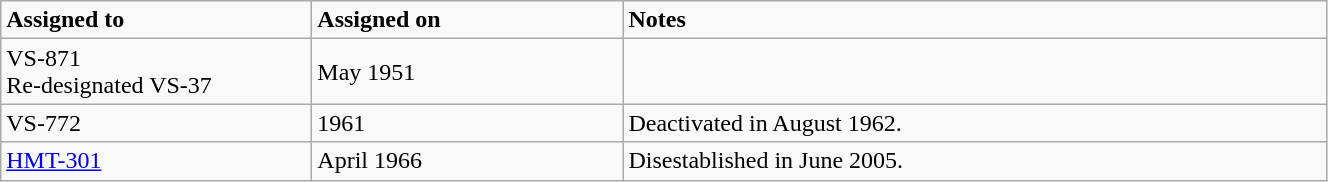<table class="wikitable" style="width: 70%;">
<tr>
<td style="width: 200px;"><strong>Assigned to</strong></td>
<td style="width: 200px;"><strong>Assigned on</strong></td>
<td><strong>Notes</strong></td>
</tr>
<tr>
<td>VS-871<br>Re-designated VS-37</td>
<td>May 1951</td>
<td></td>
</tr>
<tr>
<td>VS-772</td>
<td>1961</td>
<td>Deactivated in August 1962.</td>
</tr>
<tr>
<td><a href='#'>HMT-301</a></td>
<td>April 1966</td>
<td>Disestablished in June 2005.</td>
</tr>
</table>
